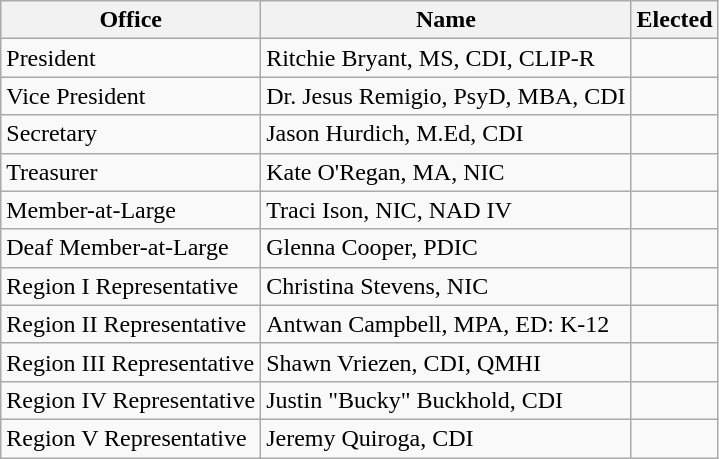<table class="wikitable">
<tr>
<th>Office</th>
<th>Name</th>
<th>Elected</th>
</tr>
<tr>
<td>President</td>
<td>Ritchie Bryant, MS, CDI, CLIP-R</td>
<td></td>
</tr>
<tr>
<td>Vice President</td>
<td>Dr. Jesus Remigio, PsyD, MBA, CDI</td>
<td></td>
</tr>
<tr>
<td>Secretary</td>
<td>Jason Hurdich, M.Ed, CDI</td>
<td></td>
</tr>
<tr>
<td>Treasurer</td>
<td>Kate O'Regan, MA, NIC</td>
<td></td>
</tr>
<tr>
<td>Member-at-Large</td>
<td>Traci Ison, NIC, NAD IV</td>
<td></td>
</tr>
<tr>
<td>Deaf Member-at-Large</td>
<td>Glenna Cooper, PDIC</td>
<td></td>
</tr>
<tr>
<td>Region I Representative</td>
<td>Christina Stevens, NIC</td>
<td></td>
</tr>
<tr>
<td>Region II Representative</td>
<td>Antwan Campbell, MPA, ED: K-12</td>
<td></td>
</tr>
<tr>
<td>Region III Representative</td>
<td>Shawn Vriezen, CDI, QMHI</td>
<td></td>
</tr>
<tr>
<td>Region IV Representative</td>
<td>Justin "Bucky" Buckhold, CDI</td>
<td></td>
</tr>
<tr>
<td>Region V Representative</td>
<td>Jeremy Quiroga, CDI</td>
<td></td>
</tr>
</table>
